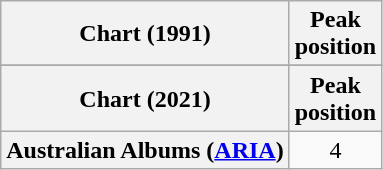<table class="wikitable plainrowheaders sortable">
<tr>
<th>Chart (1991)</th>
<th>Peak<br>position</th>
</tr>
<tr>
</tr>
<tr>
<th>Chart (2021)</th>
<th scope="col">Peak<br>position</th>
</tr>
<tr>
<th scope="row">Australian Albums (<a href='#'>ARIA</a>)</th>
<td align="center">4</td>
</tr>
</table>
